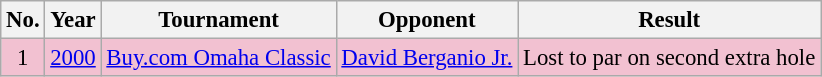<table class="wikitable" style="font-size:95%;">
<tr>
<th>No.</th>
<th>Year</th>
<th>Tournament</th>
<th>Opponent</th>
<th>Result</th>
</tr>
<tr style="background:#F2C1D1;">
<td align=center>1</td>
<td><a href='#'>2000</a></td>
<td><a href='#'>Buy.com Omaha Classic</a></td>
<td> <a href='#'>David Berganio Jr.</a></td>
<td>Lost to par on second extra hole</td>
</tr>
</table>
